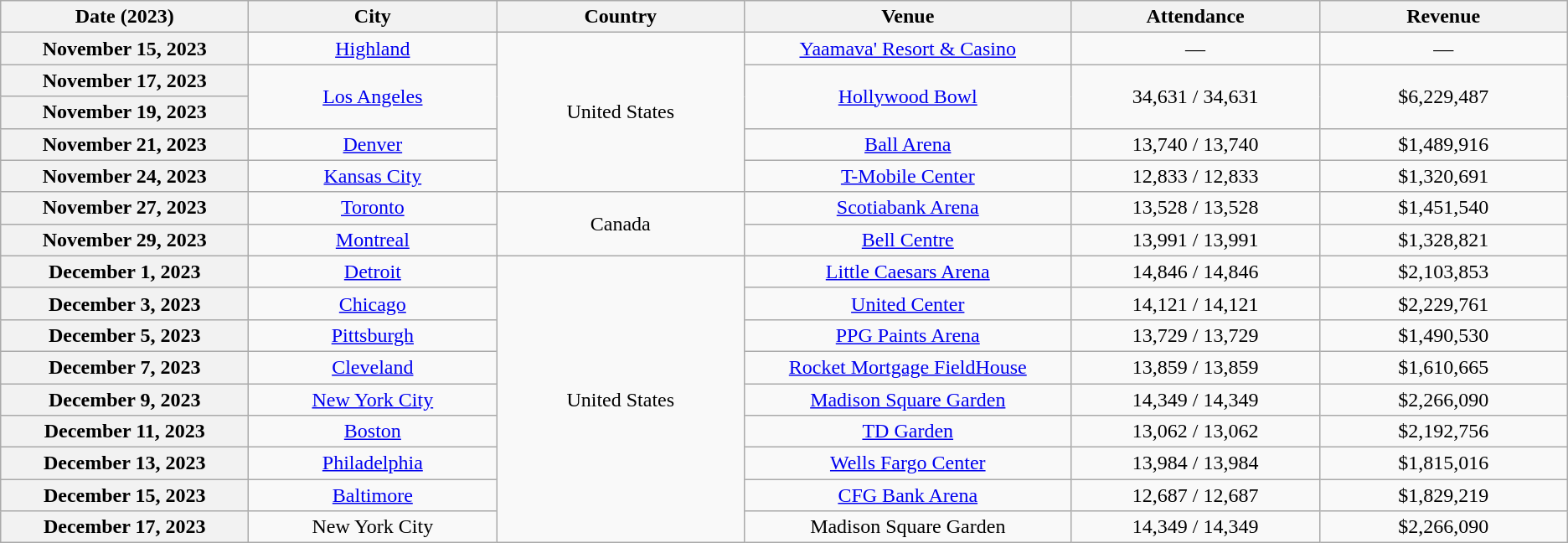<table class="wikitable plainrowheaders" style="text-align:center;">
<tr>
<th scope="col" style="width:12em;">Date (2023)</th>
<th scope="col" style="width:12em;">City</th>
<th scope="col" style="width:12em;">Country</th>
<th scope="col" style="width:16em;">Venue</th>
<th scope="col" style="width:12em;">Attendance</th>
<th scope="col" style="width:12em;">Revenue</th>
</tr>
<tr>
<th scope="row">November 15, 2023</th>
<td><a href='#'>Highland</a></td>
<td rowspan="5">United States</td>
<td><a href='#'>Yaamava' Resort & Casino</a></td>
<td>—</td>
<td>—</td>
</tr>
<tr>
<th scope="row">November 17, 2023</th>
<td rowspan="2"><a href='#'>Los Angeles</a></td>
<td rowspan="2"><a href='#'>Hollywood Bowl</a></td>
<td rowspan="2">34,631 / 34,631</td>
<td rowspan="2">$6,229,487</td>
</tr>
<tr>
<th scope="row">November 19, 2023</th>
</tr>
<tr>
<th scope="row">November 21, 2023</th>
<td><a href='#'>Denver</a></td>
<td><a href='#'>Ball Arena</a></td>
<td>13,740 / 13,740</td>
<td>$1,489,916</td>
</tr>
<tr>
<th scope="row">November 24, 2023</th>
<td><a href='#'>Kansas City</a></td>
<td><a href='#'>T-Mobile Center</a></td>
<td>12,833 / 12,833</td>
<td>$1,320,691</td>
</tr>
<tr>
<th scope="row">November 27, 2023</th>
<td><a href='#'>Toronto</a></td>
<td rowspan="2">Canada</td>
<td><a href='#'>Scotiabank Arena</a></td>
<td>13,528 / 13,528</td>
<td>$1,451,540</td>
</tr>
<tr>
<th scope="row">November 29, 2023</th>
<td><a href='#'>Montreal</a></td>
<td><a href='#'>Bell Centre</a></td>
<td>13,991 / 13,991</td>
<td>$1,328,821</td>
</tr>
<tr>
<th scope="row">December 1, 2023</th>
<td><a href='#'>Detroit</a></td>
<td rowspan="9">United States</td>
<td><a href='#'>Little Caesars Arena</a></td>
<td>14,846 / 14,846</td>
<td>$2,103,853</td>
</tr>
<tr>
<th scope="row">December 3, 2023</th>
<td><a href='#'>Chicago</a></td>
<td><a href='#'>United Center</a></td>
<td>14,121 / 14,121</td>
<td>$2,229,761</td>
</tr>
<tr>
<th scope="row">December 5, 2023</th>
<td><a href='#'>Pittsburgh</a></td>
<td><a href='#'>PPG Paints Arena</a></td>
<td>13,729 / 13,729</td>
<td>$1,490,530</td>
</tr>
<tr>
<th scope="row">December 7, 2023</th>
<td><a href='#'>Cleveland</a></td>
<td><a href='#'>Rocket Mortgage FieldHouse</a></td>
<td>13,859 / 13,859</td>
<td>$1,610,665</td>
</tr>
<tr>
<th scope="row">December 9, 2023</th>
<td><a href='#'>New York City</a></td>
<td><a href='#'>Madison Square Garden</a></td>
<td>14,349 / 14,349</td>
<td>$2,266,090</td>
</tr>
<tr>
<th scope="row">December 11, 2023</th>
<td><a href='#'>Boston</a></td>
<td><a href='#'>TD Garden</a></td>
<td>13,062 / 13,062</td>
<td>$2,192,756</td>
</tr>
<tr>
<th scope="row">December 13, 2023</th>
<td><a href='#'>Philadelphia</a></td>
<td><a href='#'>Wells Fargo Center</a></td>
<td>13,984 / 13,984</td>
<td>$1,815,016</td>
</tr>
<tr>
<th scope="row">December 15, 2023</th>
<td><a href='#'>Baltimore</a></td>
<td><a href='#'>CFG Bank Arena</a></td>
<td>12,687 / 12,687</td>
<td>$1,829,219</td>
</tr>
<tr>
<th scope="row">December 17, 2023</th>
<td>New York City</td>
<td>Madison Square Garden</td>
<td>14,349 / 14,349</td>
<td>$2,266,090</td>
</tr>
</table>
